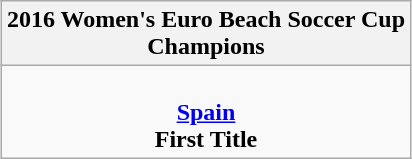<table class="wikitable" style="margin: 0 auto;">
<tr>
<th>2016 Women's Euro Beach Soccer Cup<br>Champions</th>
</tr>
<tr>
<td align=center><br><strong><a href='#'>Spain</a></strong><br><strong>First Title</strong> <br></td>
</tr>
</table>
